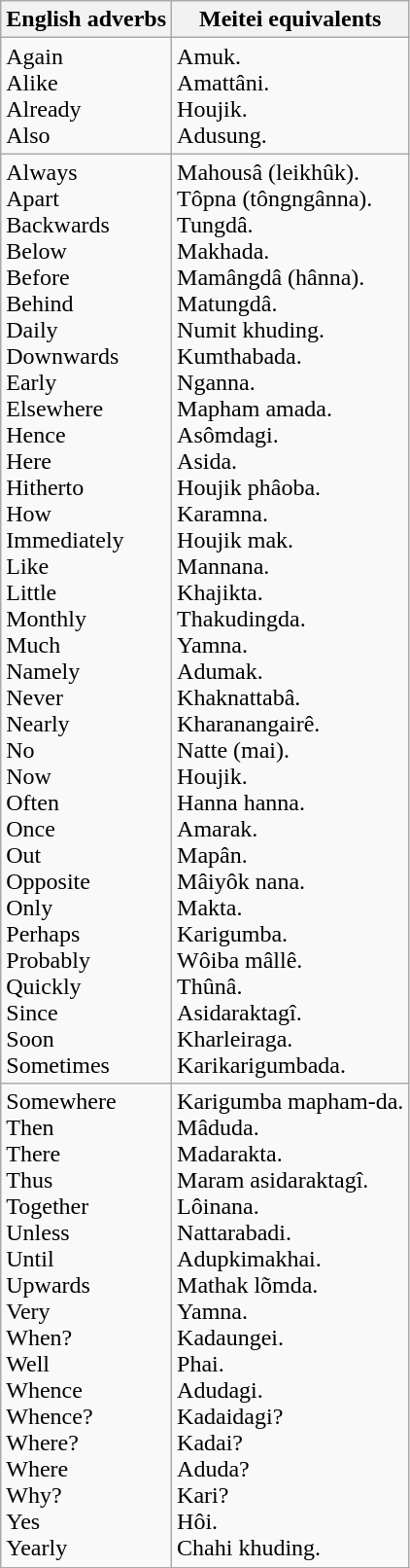<table class = "wikitable">
<tr>
<th>English adverbs</th>
<th>Meitei equivalents</th>
</tr>
<tr>
<td>Again<br>Alike<br>Already<br>Also</td>
<td>Amuk.<br>Amattâni.<br>Houjik.<br>Adusung.</td>
</tr>
<tr>
<td>Always<br>Apart<br>Backwards<br>Below<br>Before<br>Behind<br>Daily<br>Downwards<br>Early<br>Elsewhere<br>Hence<br>Here<br>Hitherto<br>How<br>Immediately<br>Like<br>Little<br>Monthly<br>Much<br>Namely<br>Never<br>Nearly<br>No<br>Now<br>Often<br>Once<br>Out<br>Opposite<br>Only<br>Perhaps<br>Probably<br>Quickly<br>Since<br>Soon<br>Sometimes</td>
<td>Mahousâ (leikhûk).<br>Tôpna (tôngngânna).<br>Tungdâ.<br>Makhada.<br>Mamângdâ (hânna).<br>Matungdâ.<br>Numit khuding.<br>Kumthabada.<br>Nganna.<br>Mapham amada.<br>Asômdagi.<br>Asida.<br>Houjik phâoba.<br>Karamna.<br>Houjik mak.<br>Mannana.<br>Khajikta.<br>Thakudingda.<br>Yamna.<br>Adumak.<br>Khaknattabâ.<br>Kharanangairê.<br>Natte (mai).<br>Houjik.<br>Hanna hanna.<br>Amarak.<br>Mapân.<br>Mâiyôk nana.<br>Makta.<br>Karigumba.<br>Wôiba mâllê.<br>Thûnâ.<br>Asidaraktagî.<br>Kharleiraga.<br>Karikarigumbada.</td>
</tr>
<tr>
<td>Somewhere<br>Then<br>There<br>Thus<br>Together<br>Unless<br>Until<br>Upwards<br>Very<br>When?<br>Well<br>Whence<br>Whence?<br>Where?<br>Where<br>Why?<br>Yes<br>Yearly</td>
<td>Karigumba mapham-da.<br>Mâduda.<br>Madarakta.<br>Maram asidaraktagî.<br>Lôinana.<br>Nattarabadi.<br>Adupkimakhai.<br>Mathak lõmda.<br>Yamna.<br>Kadaungei.<br>Phai.<br>Adudagi.<br>Kadaidagi?<br>Kadai?<br>Aduda?<br>Kari?<br>Hôi.<br>Chahi khuding.</td>
</tr>
</table>
